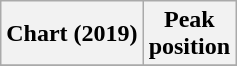<table class="wikitable plainrowheaders" border="1">
<tr>
<th>Chart (2019)</th>
<th>Peak<br>position</th>
</tr>
<tr>
</tr>
</table>
